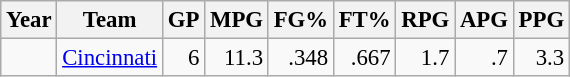<table class="wikitable sortable" style="font-size:95%; text-align:right;">
<tr>
<th>Year</th>
<th>Team</th>
<th>GP</th>
<th>MPG</th>
<th>FG%</th>
<th>FT%</th>
<th>RPG</th>
<th>APG</th>
<th>PPG</th>
</tr>
<tr>
<td style="text-align:left;"></td>
<td style="text-align:left;"><a href='#'>Cincinnati</a></td>
<td>6</td>
<td>11.3</td>
<td>.348</td>
<td>.667</td>
<td>1.7</td>
<td>.7</td>
<td>3.3</td>
</tr>
</table>
